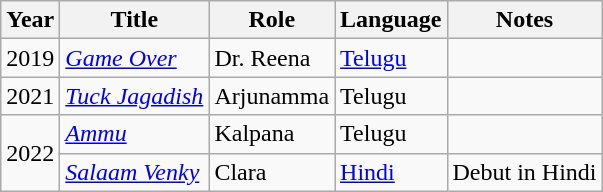<table class="wikitable sortable">
<tr>
<th scope="col">Year</th>
<th scope="col">Title</th>
<th scope="col">Role</th>
<th scope="col">Language</th>
<th class="unsortable" scope="col">Notes</th>
</tr>
<tr>
<td>2019</td>
<td><em><a href='#'>Game Over</a></em></td>
<td>Dr. Reena</td>
<td><a href='#'>Telugu</a></td>
<td></td>
</tr>
<tr>
<td>2021</td>
<td><em><a href='#'>Tuck Jagadish</a></em></td>
<td>Arjunamma</td>
<td>Telugu</td>
<td></td>
</tr>
<tr>
<td rowspan="2">2022</td>
<td><em><a href='#'>Ammu</a></em></td>
<td>Kalpana</td>
<td>Telugu</td>
<td></td>
</tr>
<tr>
<td><em><a href='#'>Salaam Venky</a></em></td>
<td>Clara</td>
<td><a href='#'>Hindi</a></td>
<td>Debut in Hindi</td>
</tr>
</table>
